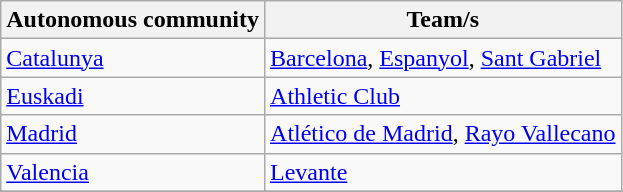<table class="wikitable">
<tr>
<th>Autonomous community</th>
<th>Team/s</th>
</tr>
<tr>
<td> <a href='#'>Catalunya</a></td>
<td><a href='#'>Barcelona</a>, <a href='#'>Espanyol</a>, <a href='#'>Sant Gabriel</a></td>
</tr>
<tr>
<td> <a href='#'>Euskadi</a></td>
<td><a href='#'>Athletic Club</a></td>
</tr>
<tr>
<td> <a href='#'>Madrid</a></td>
<td><a href='#'>Atlético de Madrid</a>, <a href='#'>Rayo Vallecano</a></td>
</tr>
<tr>
<td> <a href='#'>Valencia</a></td>
<td><a href='#'>Levante</a></td>
</tr>
<tr>
</tr>
</table>
